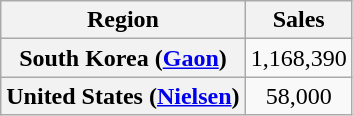<table class="wikitable plainrowheaders" style="text-align:center">
<tr>
<th scope="col">Region</th>
<th scope="col">Sales</th>
</tr>
<tr>
<th scope="row">South Korea (<a href='#'>Gaon</a>)</th>
<td>1,168,390</td>
</tr>
<tr>
<th scope="row">United States (<a href='#'>Nielsen</a>)</th>
<td>58,000</td>
</tr>
</table>
